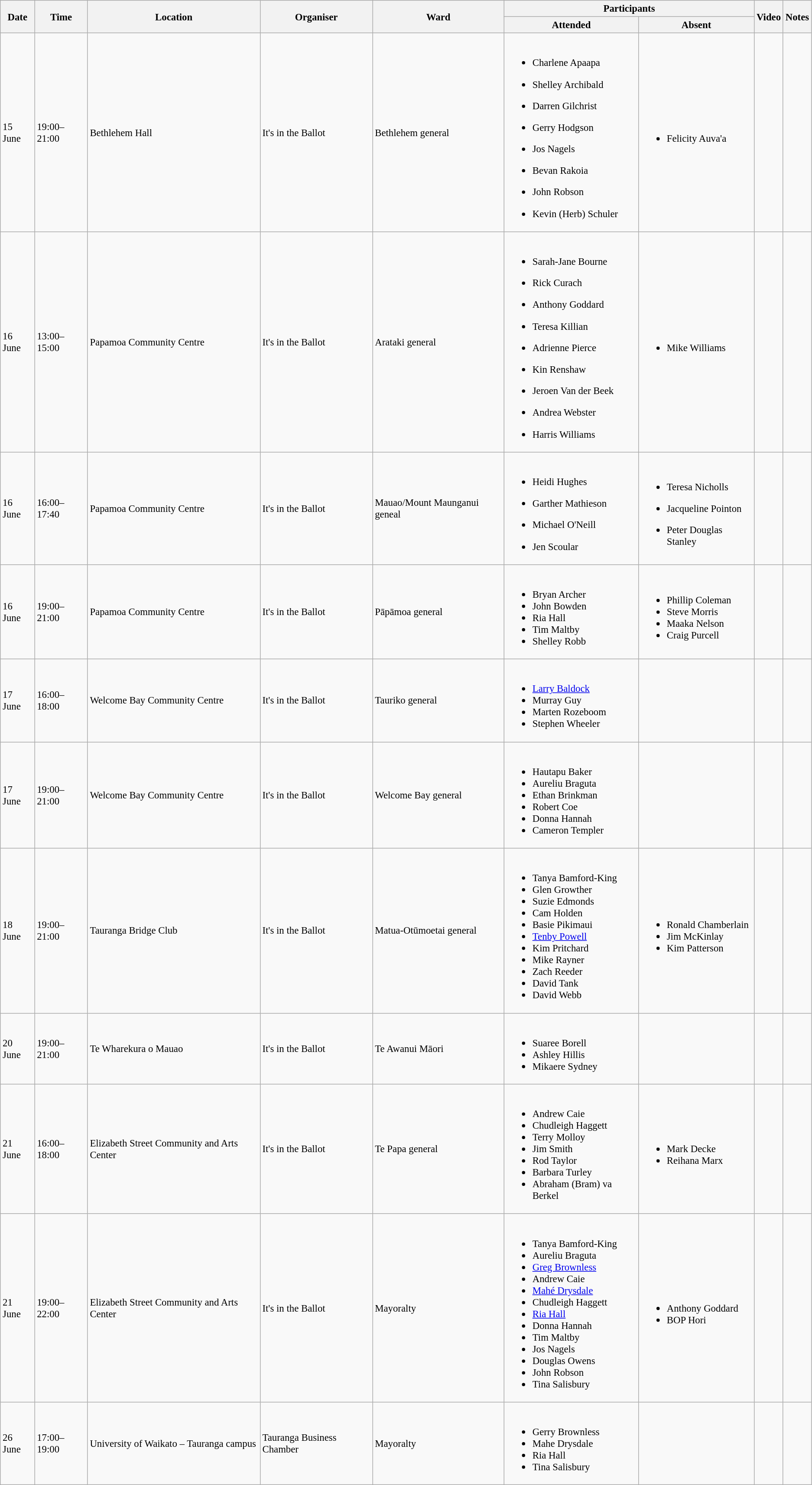<table class="wikitable mw-collapsible" style="font-size: 95%">
<tr>
<th rowspan="2">Date</th>
<th rowspan="2">Time</th>
<th rowspan="2">Location</th>
<th rowspan="2">Organiser</th>
<th rowspan="2">Ward</th>
<th colspan="2">Participants</th>
<th rowspan="2">Video</th>
<th rowspan="2">Notes</th>
</tr>
<tr>
<th>Attended</th>
<th>Absent</th>
</tr>
<tr>
<td>15 June</td>
<td>19:00–21:00</td>
<td>Bethlehem Hall</td>
<td>It's in the Ballot</td>
<td>Bethlehem general</td>
<td><br><ul><li>Charlene Apaapa</li></ul><ul><li>Shelley Archibald</li></ul><ul><li>Darren Gilchrist</li></ul><ul><li>Gerry Hodgson</li></ul><ul><li>Jos Nagels</li></ul><ul><li>Bevan Rakoia</li></ul><ul><li>John Robson</li></ul><ul><li>Kevin (Herb) Schuler</li></ul></td>
<td><br><ul><li>Felicity Auva'a</li></ul></td>
<td></td>
<td></td>
</tr>
<tr>
<td>16 June</td>
<td>13:00–15:00</td>
<td>Papamoa Community Centre</td>
<td>It's in the Ballot</td>
<td>Arataki general</td>
<td><br><ul><li>Sarah-Jane Bourne</li></ul><ul><li>Rick Curach</li></ul><ul><li>Anthony Goddard</li></ul><ul><li>Teresa Killian</li></ul><ul><li>Adrienne Pierce</li></ul><ul><li>Kin Renshaw</li></ul><ul><li>Jeroen Van der Beek</li></ul><ul><li>Andrea Webster</li></ul><ul><li>Harris Williams</li></ul></td>
<td><br><ul><li>Mike Williams</li></ul></td>
<td></td>
<td></td>
</tr>
<tr>
<td>16 June</td>
<td>16:00–17:40</td>
<td>Papamoa Community Centre</td>
<td>It's in the Ballot</td>
<td>Mauao/Mount Maunganui geneal</td>
<td><br><ul><li>Heidi Hughes</li></ul><ul><li>Garther Mathieson</li></ul><ul><li>Michael O'Neill</li></ul><ul><li>Jen Scoular</li></ul></td>
<td><br><ul><li>Teresa Nicholls</li></ul><ul><li>Jacqueline Pointon</li></ul><ul><li>Peter Douglas Stanley</li></ul></td>
<td></td>
<td></td>
</tr>
<tr>
<td>16 June</td>
<td>19:00–21:00</td>
<td>Papamoa Community Centre</td>
<td>It's in the Ballot</td>
<td>Pāpāmoa general</td>
<td><br><ul><li>Bryan Archer</li><li>John Bowden</li><li>Ria Hall</li><li>Tim Maltby</li><li>Shelley Robb</li></ul></td>
<td><br><ul><li>Phillip Coleman</li><li>Steve Morris</li><li>Maaka Nelson</li><li>Craig Purcell</li></ul></td>
<td></td>
<td></td>
</tr>
<tr>
<td>17 June</td>
<td>16:00–18:00</td>
<td>Welcome Bay Community Centre</td>
<td>It's in the Ballot</td>
<td>Tauriko general</td>
<td><br><ul><li><a href='#'>Larry Baldock</a></li><li>Murray Guy</li><li>Marten Rozeboom</li><li>Stephen Wheeler</li></ul></td>
<td></td>
<td></td>
<td></td>
</tr>
<tr>
<td>17 June</td>
<td>19:00–21:00</td>
<td>Welcome Bay Community Centre</td>
<td>It's in the Ballot</td>
<td>Welcome Bay general</td>
<td><br><ul><li>Hautapu Baker</li><li>Aureliu Braguta</li><li>Ethan Brinkman</li><li>Robert Coe</li><li>Donna Hannah</li><li>Cameron Templer</li></ul></td>
<td></td>
<td></td>
<td></td>
</tr>
<tr>
<td>18 June</td>
<td>19:00–21:00</td>
<td>Tauranga Bridge Club</td>
<td>It's in the Ballot</td>
<td>Matua-Otūmoetai general</td>
<td><br><ul><li>Tanya Bamford-King</li><li>Glen Growther</li><li>Suzie Edmonds</li><li>Cam Holden</li><li>Basie Pikimaui</li><li><a href='#'>Tenby Powell</a></li><li>Kim Pritchard</li><li>Mike Rayner</li><li>Zach Reeder</li><li>David Tank</li><li>David Webb</li></ul></td>
<td><br><ul><li>Ronald Chamberlain</li><li>Jim McKinlay</li><li>Kim Patterson</li></ul></td>
<td></td>
<td></td>
</tr>
<tr>
<td>20 June</td>
<td>19:00–21:00</td>
<td>Te Wharekura o Mauao</td>
<td>It's in the Ballot</td>
<td>Te Awanui Māori</td>
<td><br><ul><li>Suaree Borell</li><li>Ashley Hillis</li><li>Mikaere Sydney</li></ul></td>
<td></td>
<td></td>
<td></td>
</tr>
<tr>
<td>21 June</td>
<td>16:00–18:00</td>
<td>Elizabeth Street Community and Arts Center</td>
<td>It's in the Ballot</td>
<td>Te Papa general</td>
<td><br><ul><li>Andrew Caie</li><li>Chudleigh Haggett</li><li>Terry Molloy</li><li>Jim Smith</li><li>Rod Taylor</li><li>Barbara Turley</li><li>Abraham (Bram) va Berkel</li></ul></td>
<td><br><ul><li>Mark Decke</li><li>Reihana Marx</li></ul></td>
<td></td>
<td></td>
</tr>
<tr>
<td>21 June</td>
<td>19:00–22:00</td>
<td>Elizabeth Street Community and Arts Center</td>
<td>It's in the Ballot</td>
<td>Mayoralty</td>
<td><br><ul><li>Tanya Bamford-King</li><li>Aureliu Braguta</li><li><a href='#'>Greg Brownless</a></li><li>Andrew Caie</li><li><a href='#'>Mahé Drysdale</a></li><li>Chudleigh Haggett</li><li><a href='#'>Ria Hall</a></li><li>Donna Hannah</li><li>Tim Maltby</li><li>Jos Nagels</li><li>Douglas Owens</li><li>John Robson</li><li>Tina Salisbury</li></ul></td>
<td><br><ul><li>Anthony Goddard</li><li>BOP Hori</li></ul></td>
<td></td>
<td></td>
</tr>
<tr>
<td>26 June</td>
<td>17:00–19:00</td>
<td>University of Waikato – Tauranga campus</td>
<td>Tauranga Business Chamber</td>
<td>Mayoralty</td>
<td><br><ul><li>Gerry Brownless</li><li>Mahe Drysdale</li><li>Ria Hall</li><li>Tina Salisbury</li></ul></td>
<td></td>
<td></td>
<td></td>
</tr>
</table>
